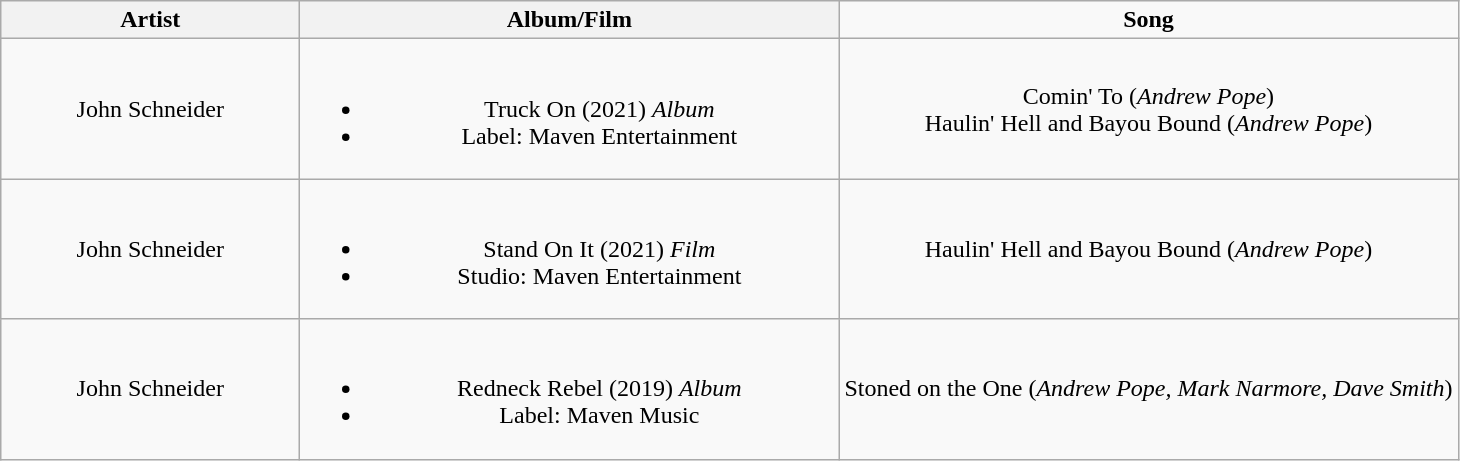<table class="wikitable plainrowheaders" style="text-align:center;">
<tr>
<th style="width:12em;">Artist</th>
<th style="width:22em;">Album/Film</th>
<td><strong>Song</strong></td>
</tr>
<tr>
<td scope="row">John Schneider</td>
<td><br><ul><li>Truck On (2021) <em>Album</em></li><li>Label: Maven Entertainment</li></ul></td>
<td>Comin' To (<em>Andrew Pope</em>)<br>Haulin' Hell and Bayou Bound (<em>Andrew Pope</em>)</td>
</tr>
<tr>
<td>John Schneider</td>
<td><br><ul><li>Stand On It (2021) <em>Film</em></li><li>Studio: Maven Entertainment</li></ul></td>
<td>Haulin' Hell and Bayou Bound (<em>Andrew Pope</em>)</td>
</tr>
<tr>
<td>John Schneider</td>
<td><br><ul><li>Redneck Rebel (2019) <em>Album</em></li><li>Label: Maven Music</li></ul></td>
<td>Stoned on the One (<em>Andrew Pope, Mark Narmore, Dave Smith</em>)</td>
</tr>
</table>
